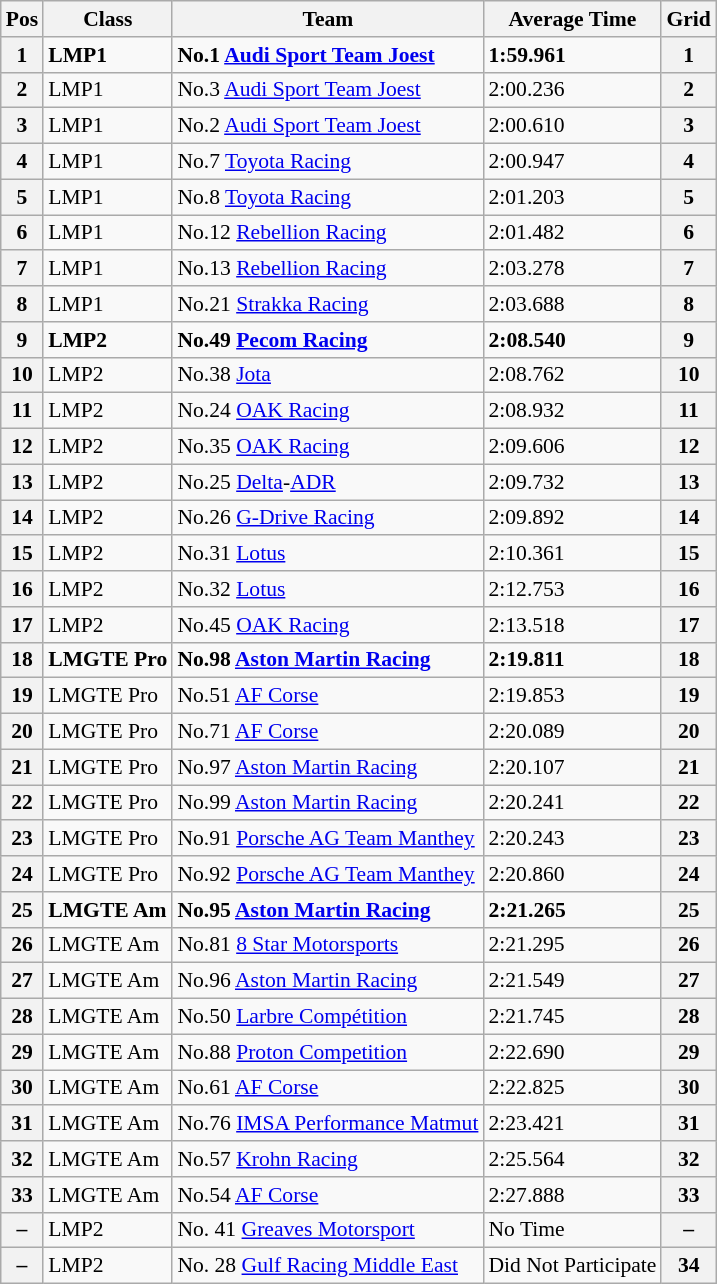<table class="wikitable" style="font-size: 90%;">
<tr>
<th>Pos</th>
<th>Class</th>
<th>Team</th>
<th>Average Time</th>
<th>Grid</th>
</tr>
<tr style="font-weight:bold">
<th>1</th>
<td>LMP1</td>
<td>No.1 <a href='#'>Audi Sport Team Joest</a></td>
<td>1:59.961</td>
<th>1</th>
</tr>
<tr>
<th>2</th>
<td>LMP1</td>
<td>No.3 <a href='#'>Audi Sport Team Joest</a></td>
<td>2:00.236</td>
<th>2</th>
</tr>
<tr>
<th>3</th>
<td>LMP1</td>
<td>No.2 <a href='#'>Audi Sport Team Joest</a></td>
<td>2:00.610</td>
<th>3</th>
</tr>
<tr>
<th>4</th>
<td>LMP1</td>
<td>No.7 <a href='#'>Toyota Racing</a></td>
<td>2:00.947</td>
<th>4</th>
</tr>
<tr>
<th>5</th>
<td>LMP1</td>
<td>No.8 <a href='#'>Toyota Racing</a></td>
<td>2:01.203</td>
<th>5</th>
</tr>
<tr>
<th>6</th>
<td>LMP1</td>
<td>No.12 <a href='#'>Rebellion Racing</a></td>
<td>2:01.482</td>
<th>6</th>
</tr>
<tr>
<th>7</th>
<td>LMP1</td>
<td>No.13 <a href='#'>Rebellion Racing</a></td>
<td>2:03.278</td>
<th>7</th>
</tr>
<tr>
<th>8</th>
<td>LMP1</td>
<td>No.21 <a href='#'>Strakka Racing</a></td>
<td>2:03.688</td>
<th>8</th>
</tr>
<tr style="font-weight:bold">
<th>9</th>
<td>LMP2</td>
<td>No.49 <a href='#'>Pecom Racing</a></td>
<td>2:08.540</td>
<th>9</th>
</tr>
<tr>
<th>10</th>
<td>LMP2</td>
<td>No.38 <a href='#'>Jota</a></td>
<td>2:08.762</td>
<th>10</th>
</tr>
<tr>
<th>11</th>
<td>LMP2</td>
<td>No.24 <a href='#'>OAK Racing</a></td>
<td>2:08.932</td>
<th>11</th>
</tr>
<tr>
<th>12</th>
<td>LMP2</td>
<td>No.35 <a href='#'>OAK Racing</a></td>
<td>2:09.606</td>
<th>12</th>
</tr>
<tr>
<th>13</th>
<td>LMP2</td>
<td>No.25 <a href='#'>Delta</a>-<a href='#'>ADR</a></td>
<td>2:09.732</td>
<th>13</th>
</tr>
<tr>
<th>14</th>
<td>LMP2</td>
<td>No.26 <a href='#'>G-Drive Racing</a></td>
<td>2:09.892</td>
<th>14</th>
</tr>
<tr>
<th>15</th>
<td>LMP2</td>
<td>No.31 <a href='#'>Lotus</a></td>
<td>2:10.361</td>
<th>15</th>
</tr>
<tr>
<th>16</th>
<td>LMP2</td>
<td>No.32 <a href='#'>Lotus</a></td>
<td>2:12.753</td>
<th>16</th>
</tr>
<tr>
<th>17</th>
<td>LMP2</td>
<td>No.45 <a href='#'>OAK Racing</a></td>
<td>2:13.518</td>
<th>17</th>
</tr>
<tr style="font-weight:bold">
<th>18</th>
<td>LMGTE Pro</td>
<td>No.98 <a href='#'>Aston Martin Racing</a></td>
<td>2:19.811</td>
<th>18</th>
</tr>
<tr>
<th>19</th>
<td>LMGTE Pro</td>
<td>No.51 <a href='#'>AF Corse</a></td>
<td>2:19.853</td>
<th>19</th>
</tr>
<tr>
<th>20</th>
<td>LMGTE Pro</td>
<td>No.71 <a href='#'>AF Corse</a></td>
<td>2:20.089</td>
<th>20</th>
</tr>
<tr>
<th>21</th>
<td>LMGTE Pro</td>
<td>No.97 <a href='#'>Aston Martin Racing</a></td>
<td>2:20.107</td>
<th>21</th>
</tr>
<tr>
<th>22</th>
<td>LMGTE Pro</td>
<td>No.99 <a href='#'>Aston Martin Racing</a></td>
<td>2:20.241</td>
<th>22</th>
</tr>
<tr>
<th>23</th>
<td>LMGTE Pro</td>
<td>No.91 <a href='#'>Porsche AG Team Manthey</a></td>
<td>2:20.243</td>
<th>23</th>
</tr>
<tr>
<th>24</th>
<td>LMGTE Pro</td>
<td>No.92 <a href='#'>Porsche AG Team Manthey</a></td>
<td>2:20.860</td>
<th>24</th>
</tr>
<tr style="font-weight:bold">
<th>25</th>
<td>LMGTE Am</td>
<td>No.95 <a href='#'>Aston Martin Racing</a></td>
<td>2:21.265</td>
<th>25</th>
</tr>
<tr>
<th>26</th>
<td>LMGTE Am</td>
<td>No.81 <a href='#'>8 Star Motorsports</a></td>
<td>2:21.295</td>
<th>26</th>
</tr>
<tr>
<th>27</th>
<td>LMGTE Am</td>
<td>No.96 <a href='#'>Aston Martin Racing</a></td>
<td>2:21.549</td>
<th>27</th>
</tr>
<tr>
<th>28</th>
<td>LMGTE Am</td>
<td>No.50 <a href='#'>Larbre Compétition</a></td>
<td>2:21.745</td>
<th>28</th>
</tr>
<tr>
<th>29</th>
<td>LMGTE Am</td>
<td>No.88 <a href='#'>Proton Competition</a></td>
<td>2:22.690</td>
<th>29</th>
</tr>
<tr>
<th>30</th>
<td>LMGTE Am</td>
<td>No.61 <a href='#'>AF Corse</a></td>
<td>2:22.825</td>
<th>30</th>
</tr>
<tr>
<th>31</th>
<td>LMGTE Am</td>
<td>No.76 <a href='#'>IMSA Performance Matmut</a></td>
<td>2:23.421</td>
<th>31</th>
</tr>
<tr>
<th>32</th>
<td>LMGTE Am</td>
<td>No.57 <a href='#'>Krohn Racing</a></td>
<td>2:25.564</td>
<th>32</th>
</tr>
<tr>
<th>33</th>
<td>LMGTE Am</td>
<td>No.54 <a href='#'>AF Corse</a></td>
<td>2:27.888</td>
<th>33</th>
</tr>
<tr>
<th>–</th>
<td>LMP2</td>
<td>No. 41 <a href='#'>Greaves Motorsport</a></td>
<td>No Time</td>
<th>–</th>
</tr>
<tr>
<th>–</th>
<td>LMP2</td>
<td>No. 28 <a href='#'>Gulf Racing Middle East</a></td>
<td>Did Not Participate</td>
<th>34</th>
</tr>
</table>
